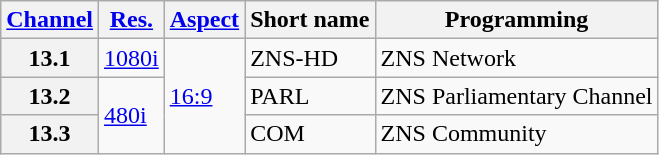<table class="wikitable">
<tr>
<th scope = "col"><a href='#'>Channel</a></th>
<th scope = "col"><a href='#'>Res.</a></th>
<th scope = "col"><a href='#'>Aspect</a></th>
<th scope = "col">Short name</th>
<th scope = "col">Programming</th>
</tr>
<tr>
<th scope = "row">13.1</th>
<td><a href='#'>1080i</a></td>
<td rowspan=3><a href='#'>16:9</a></td>
<td>ZNS-HD</td>
<td>ZNS Network</td>
</tr>
<tr>
<th scope = "row">13.2</th>
<td rowspan="2"><a href='#'>480i</a></td>
<td>PARL</td>
<td>ZNS Parliamentary Channel</td>
</tr>
<tr>
<th scope = "row">13.3</th>
<td>COM</td>
<td>ZNS Community</td>
</tr>
</table>
